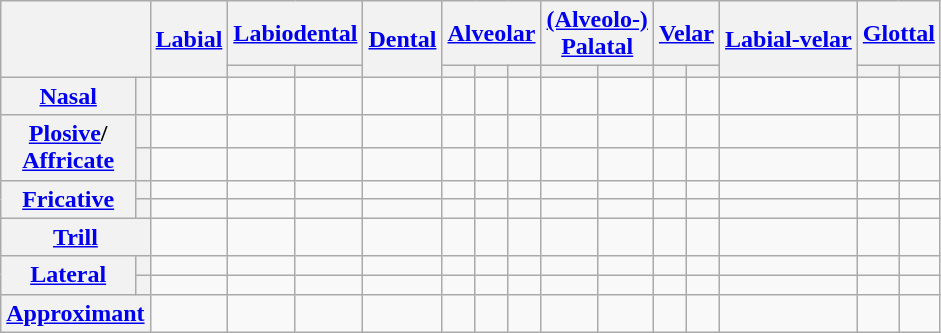<table class="wikitable" style="text-align:center;">
<tr>
<th colspan="2" rowspan="2"></th>
<th rowspan="2"><a href='#'>Labial</a></th>
<th colspan="2"><a href='#'>Labiodental</a></th>
<th rowspan="2"><a href='#'>Dental</a></th>
<th colspan="3"><a href='#'>Alveolar</a></th>
<th colspan="2"><a href='#'>(Alveolo-)</a><br><a href='#'>Palatal</a></th>
<th colspan="2"><a href='#'>Velar</a></th>
<th rowspan="2"><a href='#'>Labial-velar</a></th>
<th colspan="2"><a href='#'>Glottal</a></th>
</tr>
<tr>
<th></th>
<th></th>
<th></th>
<th></th>
<th></th>
<th></th>
<th></th>
<th></th>
<th></th>
<th></th>
<th></th>
</tr>
<tr>
<th><a href='#'>Nasal</a></th>
<th></th>
<td></td>
<td></td>
<td></td>
<td></td>
<td></td>
<td></td>
<td></td>
<td></td>
<td></td>
<td></td>
<td></td>
<td></td>
<td></td>
<td></td>
</tr>
<tr>
<th rowspan="2"><a href='#'>Plosive</a>/<br><a href='#'>Affricate</a></th>
<th></th>
<td></td>
<td></td>
<td></td>
<td></td>
<td></td>
<td></td>
<td></td>
<td></td>
<td></td>
<td></td>
<td></td>
<td></td>
<td></td>
<td></td>
</tr>
<tr>
<th></th>
<td></td>
<td></td>
<td></td>
<td></td>
<td></td>
<td></td>
<td></td>
<td></td>
<td></td>
<td></td>
<td></td>
<td></td>
<td></td>
<td></td>
</tr>
<tr>
<th rowspan="2"><a href='#'>Fricative</a></th>
<th></th>
<td></td>
<td></td>
<td></td>
<td></td>
<td></td>
<td></td>
<td></td>
<td></td>
<td></td>
<td></td>
<td></td>
<td></td>
<td></td>
<td></td>
</tr>
<tr>
<th></th>
<td></td>
<td></td>
<td></td>
<td></td>
<td></td>
<td></td>
<td></td>
<td></td>
<td></td>
<td></td>
<td></td>
<td></td>
<td></td>
<td></td>
</tr>
<tr>
<th colspan="2"><a href='#'>Trill</a></th>
<td></td>
<td></td>
<td></td>
<td></td>
<td></td>
<td></td>
<td></td>
<td></td>
<td></td>
<td></td>
<td></td>
<td></td>
<td></td>
<td></td>
</tr>
<tr>
<th rowspan="2"><a href='#'>Lateral</a></th>
<th></th>
<td></td>
<td></td>
<td></td>
<td></td>
<td></td>
<td></td>
<td></td>
<td></td>
<td></td>
<td></td>
<td></td>
<td></td>
<td></td>
<td></td>
</tr>
<tr>
<th></th>
<td></td>
<td></td>
<td></td>
<td></td>
<td></td>
<td></td>
<td></td>
<td></td>
<td></td>
<td></td>
<td></td>
<td></td>
<td></td>
<td></td>
</tr>
<tr>
<th colspan="2"><a href='#'>Approximant</a></th>
<td></td>
<td></td>
<td></td>
<td></td>
<td></td>
<td></td>
<td></td>
<td></td>
<td></td>
<td></td>
<td></td>
<td></td>
<td></td>
<td></td>
</tr>
</table>
